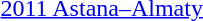<table>
<tr>
<td><a href='#'>2011 Astana–Almaty</a></td>
<td></td>
<td></td>
<td></td>
</tr>
</table>
